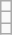<table class="wikitable">
<tr>
<td></td>
</tr>
<tr>
<td></td>
</tr>
<tr>
<td></td>
</tr>
</table>
